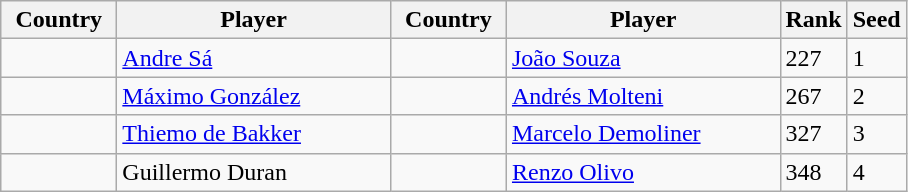<table class="sortable wikitable">
<tr>
<th width="70">Country</th>
<th width="175">Player</th>
<th width="70">Country</th>
<th width="175">Player</th>
<th>Rank</th>
<th>Seed</th>
</tr>
<tr>
<td></td>
<td><a href='#'>Andre Sá</a></td>
<td></td>
<td><a href='#'>João Souza</a></td>
<td>227</td>
<td>1</td>
</tr>
<tr>
<td></td>
<td><a href='#'>Máximo González</a></td>
<td></td>
<td><a href='#'>Andrés Molteni</a></td>
<td>267</td>
<td>2</td>
</tr>
<tr>
<td></td>
<td><a href='#'>Thiemo de Bakker</a></td>
<td></td>
<td><a href='#'>Marcelo Demoliner</a></td>
<td>327</td>
<td>3</td>
</tr>
<tr>
<td></td>
<td>Guillermo Duran</td>
<td></td>
<td><a href='#'>Renzo Olivo</a></td>
<td>348</td>
<td>4</td>
</tr>
</table>
